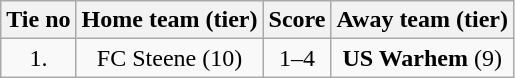<table class="wikitable" style="text-align: center">
<tr>
<th>Tie no</th>
<th>Home team (tier)</th>
<th>Score</th>
<th>Away team (tier)</th>
</tr>
<tr>
<td>1.</td>
<td>FC Steene (10)</td>
<td>1–4</td>
<td><strong>US Warhem</strong> (9)</td>
</tr>
</table>
